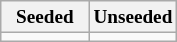<table class="wikitable" style="font-size:80%">
<tr>
<th width=50%>Seeded</th>
<th width=50%>Unseeded</th>
</tr>
<tr>
<td valign=top></td>
<td valign=top></td>
</tr>
</table>
